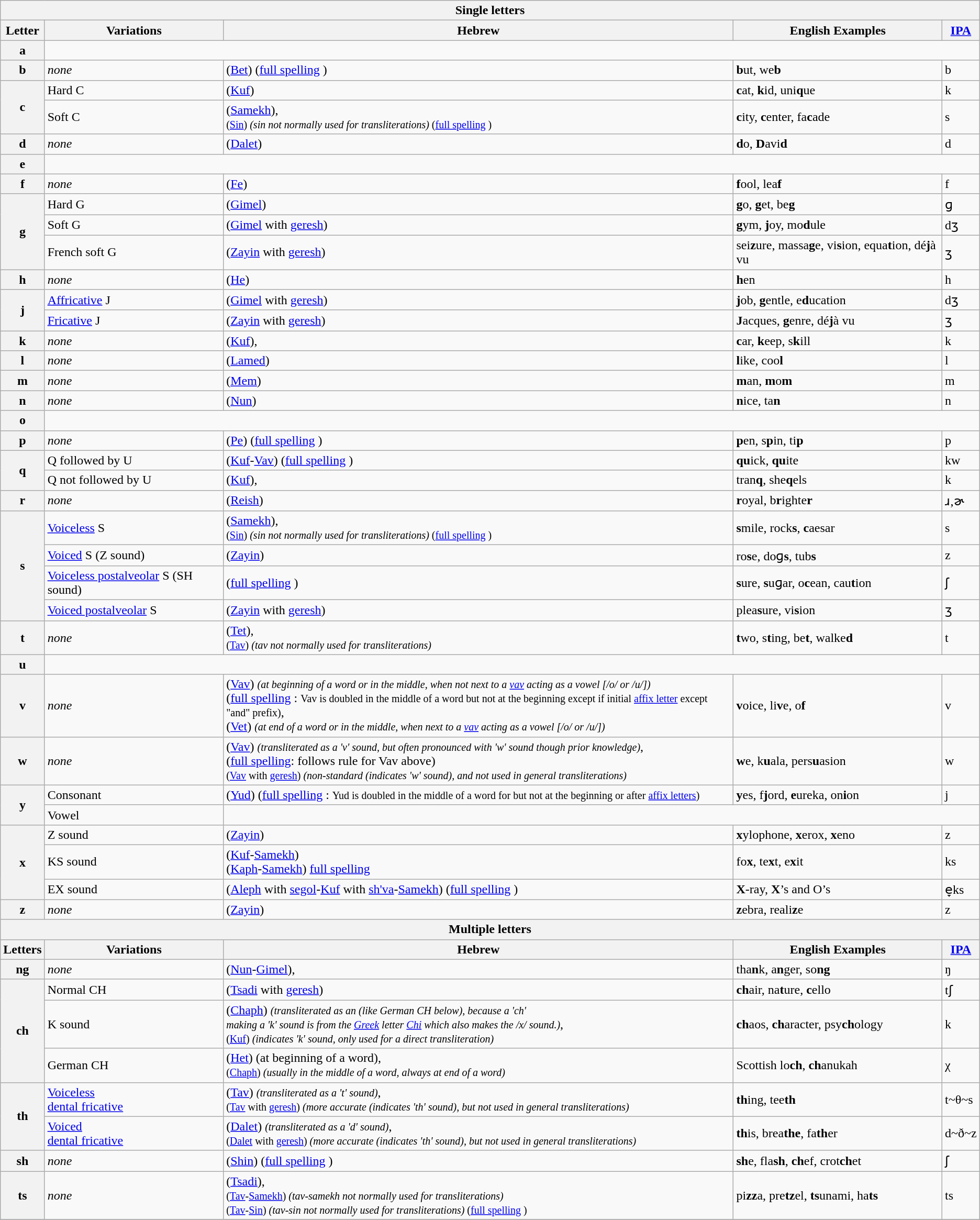<table class="wikitable">
<tr>
<th colspan="5">Single letters</th>
</tr>
<tr>
<th width="0%">Letter</th>
<th>Variations</th>
<th>Hebrew</th>
<th>English Examples</th>
<th><a href='#'>IPA</a></th>
</tr>
<tr>
<th>a</th>
<td colspan="4"></td>
</tr>
<tr>
<th>b</th>
<td><em>none</em></td>
<td> (<a href='#'>Bet</a>) (<a href='#'>full spelling</a> )</td>
<td><strong>b</strong>ut, we<strong>b</strong></td>
<td>b</td>
</tr>
<tr>
<th ! rowspan="2">c</th>
<td>Hard C</td>
<td> (<a href='#'>Kuf</a>)</td>
<td><strong>c</strong>at, <strong>k</strong>id, uni<strong>q</strong>ue</td>
<td>k</td>
</tr>
<tr>
<td>Soft C</td>
<td> (<a href='#'>Samekh</a>),<br><small>  (<a href='#'>Sin</a>) <em>(sin not normally used for transliterations)</em> (<a href='#'>full spelling</a> )</small></td>
<td><strong>c</strong>ity, <strong>c</strong>enter, fa<strong>c</strong>ade</td>
<td>s</td>
</tr>
<tr>
<th>d</th>
<td><em>none</em></td>
<td> (<a href='#'>Dalet</a>)</td>
<td><strong>d</strong>o, <strong>D</strong>avi<strong>d</strong></td>
<td>d</td>
</tr>
<tr>
<th>e</th>
<td colspan="4"></td>
</tr>
<tr>
<th>f</th>
<td><em>none</em></td>
<td> (<a href='#'>Fe</a>)</td>
<td><strong>f</strong>ool, lea<strong>f</strong></td>
<td>f</td>
</tr>
<tr>
<th ! rowspan="3">g</th>
<td>Hard G</td>
<td> (<a href='#'>Gimel</a>)</td>
<td><strong>g</strong>o, <strong>g</strong>et, be<strong>g</strong></td>
<td>ɡ</td>
</tr>
<tr>
<td>Soft G</td>
<td> (<a href='#'>Gimel</a> with <a href='#'>geresh</a>)</td>
<td><strong>g</strong>ym, <strong>j</strong>oy, mo<strong>d</strong>ule</td>
<td>dʒ</td>
</tr>
<tr>
<td>French soft G</td>
<td> (<a href='#'>Zayin</a> with <a href='#'>geresh</a>)</td>
<td>sei<strong>z</strong>ure, massa<strong>g</strong>e, vi<strong>s</strong>ion, equa<strong>t</strong>ion, dé<strong>j</strong>à vu</td>
<td>ʒ</td>
</tr>
<tr>
<th>h</th>
<td><em>none</em></td>
<td> (<a href='#'>He</a>)</td>
<td><strong>h</strong>en</td>
<td>h</td>
</tr>
<tr>
<th ! rowspan="2">j</th>
<td><a href='#'>Affricative</a> J</td>
<td> (<a href='#'>Gimel</a> with <a href='#'>geresh</a>)</td>
<td><strong>j</strong>ob, <strong>g</strong>entle, e<strong>d</strong>ucation</td>
<td>dʒ</td>
</tr>
<tr>
<td><a href='#'>Fricative</a> J</td>
<td> (<a href='#'>Zayin</a> with <a href='#'>geresh</a>)</td>
<td><strong>J</strong>acques, <strong>g</strong>enre, dé<strong>j</strong>à vu</td>
<td>ʒ</td>
</tr>
<tr>
<th>k</th>
<td><em>none</em></td>
<td> (<a href='#'>Kuf</a>),<br></td>
<td><strong>c</strong>ar, <strong>k</strong>eep, s<strong>k</strong>ill</td>
<td>k</td>
</tr>
<tr>
<th>l</th>
<td><em>none</em></td>
<td> (<a href='#'>Lamed</a>)</td>
<td><strong>l</strong>ike, coo<strong>l</strong></td>
<td>l</td>
</tr>
<tr>
<th>m</th>
<td><em>none</em></td>
<td> (<a href='#'>Mem</a>)</td>
<td><strong>m</strong>an, <strong>m</strong>o<strong>m</strong></td>
<td>m</td>
</tr>
<tr>
<th>n</th>
<td><em>none</em></td>
<td> (<a href='#'>Nun</a>)</td>
<td><strong>n</strong>ice, ta<strong>n</strong></td>
<td>n</td>
</tr>
<tr>
<th>o</th>
<td colspan="4"></td>
</tr>
<tr>
<th>p</th>
<td><em>none</em></td>
<td> (<a href='#'>Pe</a>) (<a href='#'>full spelling</a> )</td>
<td><strong>p</strong>en, s<strong>p</strong>in, ti<strong>p</strong></td>
<td>p</td>
</tr>
<tr>
<th ! rowspan="2">q</th>
<td>Q followed by U</td>
<td> (<a href='#'>Kuf</a>-<a href='#'>Vav</a>) (<a href='#'>full spelling</a> )</td>
<td><strong>qu</strong>ick, <strong>qu</strong>ite</td>
<td>kw</td>
</tr>
<tr>
<td>Q not followed by U</td>
<td> (<a href='#'>Kuf</a>),<br></td>
<td>tran<strong>q</strong>, she<strong>q</strong>els</td>
<td>k</td>
</tr>
<tr>
<th>r</th>
<td><em>none</em></td>
<td> (<a href='#'>Reish</a>)</td>
<td><strong>r</strong>oyal, b<strong>r</strong>ighte<strong>r</strong></td>
<td>ɹ,ɚ</td>
</tr>
<tr>
<th ! rowspan="4">s</th>
<td><a href='#'>Voiceless</a> S</td>
<td>  (<a href='#'>Samekh</a>),<br><small>  (<a href='#'>Sin</a>) <em>(sin not normally used for transliterations)</em> (<a href='#'>full spelling</a> )</small></td>
<td><strong>s</strong>mile, rock<strong>s</strong>, <strong>c</strong>aesar</td>
<td>s</td>
</tr>
<tr>
<td><a href='#'>Voiced</a> S (Z sound)</td>
<td>  (<a href='#'>Zayin</a>)</td>
<td>ro<strong>s</strong>e, doɡ<strong>s</strong>, tub<strong>s</strong></td>
<td>z</td>
</tr>
<tr>
<td><a href='#'>Voiceless postalveolar</a> S (SH sound)</td>
<td> (<a href='#'>full spelling</a> )</td>
<td><strong>s</strong>ure, <strong>s</strong>uɡar, o<strong>c</strong>ean, cau<strong>t</strong>ion</td>
<td>ʃ</td>
</tr>
<tr>
<td><a href='#'>Voiced postalveolar</a> S</td>
<td> (<a href='#'>Zayin</a> with <a href='#'>geresh</a>)</td>
<td>plea<strong>s</strong>ure, vi<strong>s</strong>ion</td>
<td>ʒ</td>
</tr>
<tr>
<th>t</th>
<td><em>none</em></td>
<td> (<a href='#'>Tet</a>),<br><small> (<a href='#'>Tav</a>) <em>(tav not normally used for transliterations)</em></small></td>
<td><strong>t</strong>wo, s<strong>t</strong>ing, be<strong>t</strong>, walke<strong>d</strong></td>
<td>t</td>
</tr>
<tr>
<th>u</th>
<td colspan="4"></td>
</tr>
<tr>
<th>v</th>
<td><em>none</em></td>
<td> (<a href='#'>Vav</a>) <small><em>(at beginning of a word or in the middle, when not next to a <a href='#'>vav</a> acting as a vowel [/o/ or /u/])</em></small><br>(<a href='#'>full spelling</a> : <small>Vav is doubled in the middle of a word but not at the beginning except if initial <a href='#'>affix letter</a> except "and" prefix)</small>,<br> (<a href='#'>Vet</a>) <small><em>(at end of a word or in the middle, when next to a <a href='#'>vav</a> acting as a vowel [/o/ or /u/])</em></small></td>
<td><strong>v</strong>oice, li<strong>v</strong>e, o<strong>f</strong></td>
<td>v</td>
</tr>
<tr>
<th>w</th>
<td><em>none</em></td>
<td> (<a href='#'>Vav</a>) <small><em>(transliterated as a 'v' sound, but often pronounced with 'w' sound though prior knowledge)</em></small>,<br>(<a href='#'>full spelling</a>: follows rule for Vav above)<br><small> (<a href='#'>Vav</a> with <a href='#'>geresh</a>) <em>(non-standard (indicates 'w' sound), and not used in general transliterations)</em></small></td>
<td><strong>w</strong>e, k<strong>u</strong>ala, pers<strong>u</strong>asion</td>
<td>w</td>
</tr>
<tr>
<th ! rowspan="2">y</th>
<td>Consonant</td>
<td> (<a href='#'>Yud</a>) (<a href='#'>full spelling</a> : <small>Yud is doubled in the middle of a word for  but not at the beginning or after <a href='#'>affix letters</a>)</small></td>
<td><strong>y</strong>es, f<strong>j</strong>ord, <strong>e</strong>ureka, on<strong>i</strong>on</td>
<td>j</td>
</tr>
<tr>
<td>Vowel</td>
<td colspan="3"></td>
</tr>
<tr>
<th ! rowspan="3">x</th>
<td>Z sound</td>
<td>  (<a href='#'>Zayin</a>)</td>
<td><strong>x</strong>ylophone, <strong>x</strong>erox, <strong>x</strong>eno</td>
<td>z</td>
</tr>
<tr>
<td>KS sound</td>
<td> (<a href='#'>Kuf</a>-<a href='#'>Samekh</a>)<br> (<a href='#'>Kaph</a>-<a href='#'>Samekh</a>) <a href='#'>full spelling</a> </td>
<td>fo<strong>x</strong>, te<strong>x</strong>t, e<strong>x</strong>it</td>
<td>ks</td>
</tr>
<tr>
<td>EX sound</td>
<td>  (<a href='#'>Aleph</a> with <a href='#'>segol</a>-<a href='#'>Kuf</a> with <a href='#'>sh'va</a>-<a href='#'>Samekh</a>) (<a href='#'>full spelling</a> )</td>
<td><strong>X</strong>-ray, <strong>X</strong>’s and O’s</td>
<td>e̞ks</td>
</tr>
<tr>
<th>z</th>
<td><em>none</em></td>
<td>  (<a href='#'>Zayin</a>)</td>
<td><strong>z</strong>ebra, reali<strong>z</strong>e</td>
<td>z</td>
</tr>
<tr>
<th colspan="5">Multiple letters</th>
</tr>
<tr>
<th>Letters</th>
<th>Variations</th>
<th>Hebrew</th>
<th>English Examples</th>
<th><a href='#'>IPA</a></th>
</tr>
<tr>
<th>ng</th>
<td><em>none</em></td>
<td> (<a href='#'>Nun</a>-<a href='#'>Gimel</a>),</td>
<td>tha<strong>n</strong>k, a<strong>n</strong>ger, so<strong>ng</strong></td>
<td>ŋ</td>
</tr>
<tr>
<th ! rowspan="3">ch</th>
<td>Normal CH</td>
<td> (<a href='#'>Tsadi</a> with <a href='#'>geresh</a>)</td>
<td><strong>ch</strong>air, na<strong>t</strong>ure, <strong>c</strong>ello</td>
<td>tʃ</td>
</tr>
<tr>
<td>K sound</td>
<td> (<a href='#'>Chaph</a>) <small><em>(transliterated as an  (like German CH below), because a 'ch'<br>making a 'k' sound is from the <a href='#'>Greek</a> letter <a href='#'>Chi</a> which also makes the /x/ sound.)</em></small>,<br> <small>(<a href='#'>Kuf</a>) <em>(indicates 'k' sound, only used for a direct transliteration)</em></small></td>
<td><strong>ch</strong>aos, <strong>ch</strong>aracter, psy<strong>ch</strong>ology</td>
<td>k</td>
</tr>
<tr>
<td>German CH</td>
<td> (<a href='#'>Het</a>) (at beginning of a word),<br><small> (<a href='#'>Chaph</a>) <em>(usually in the middle of a word, always at end of a word)</em></small></td>
<td>Scottish lo<strong>ch</strong>, <strong>ch</strong>anukah</td>
<td>χ</td>
</tr>
<tr>
<th ! rowspan="2">th</th>
<td><a href='#'>Voiceless</a><br><a href='#'>dental fricative</a></td>
<td> (<a href='#'>Tav</a>) <small><em>(transliterated as a 't' sound)</em></small>,<br><small> (<a href='#'>Tav</a> with <a href='#'>geresh</a>) <em>(more accurate (indicates 'th' sound), but not used in general transliterations)</em></small></td>
<td><strong>th</strong>ing, tee<strong>th</strong></td>
<td>t~θ~s</td>
</tr>
<tr>
<td><a href='#'>Voiced</a><br><a href='#'>dental fricative</a></td>
<td> (<a href='#'>Dalet</a>) <small><em>(transliterated as a 'd' sound)</em></small>,<br><small> (<a href='#'>Dalet</a> with <a href='#'>geresh</a>) <em>(more accurate (indicates  'th' sound), but not used in general transliterations)</em></small></td>
<td><strong>th</strong>is, brea<strong>the</strong>, fa<strong>th</strong>er</td>
<td>d~ð~z</td>
</tr>
<tr>
<th>sh</th>
<td><em>none</em></td>
<td> (<a href='#'>Shin</a>) (<a href='#'>full spelling</a> )</td>
<td><strong>sh</strong>e, fla<strong>sh</strong>, <strong>ch</strong>ef, crot<strong>ch</strong>et</td>
<td>ʃ</td>
</tr>
<tr>
<th>ts</th>
<td><em>none</em></td>
<td> (<a href='#'>Tsadi</a>),<br><small> (<a href='#'>Tav</a>-<a href='#'>Samekh</a>) <em>(tav-samekh not normally used for transliterations)</em><br> (<a href='#'>Tav</a>-<a href='#'>Sin</a>)  <em>(tav-sin not normally used for transliterations)</em> (<a href='#'>full spelling</a> )</small></td>
<td>pi<strong>zz</strong>a, pre<strong>tz</strong>el, <strong>ts</strong>unami, ha<strong>ts</strong></td>
<td>ts</td>
</tr>
<tr>
</tr>
</table>
